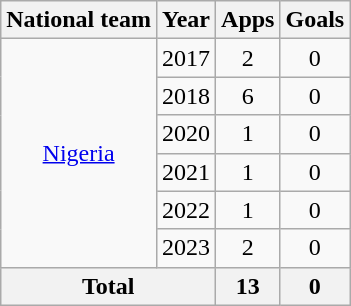<table class="wikitable" style="text-align:center">
<tr>
<th>National team</th>
<th>Year</th>
<th>Apps</th>
<th>Goals</th>
</tr>
<tr>
<td rowspan="6"><a href='#'>Nigeria</a></td>
<td>2017</td>
<td>2</td>
<td>0</td>
</tr>
<tr>
<td>2018</td>
<td>6</td>
<td>0</td>
</tr>
<tr>
<td>2020</td>
<td>1</td>
<td>0</td>
</tr>
<tr>
<td>2021</td>
<td>1</td>
<td>0</td>
</tr>
<tr>
<td>2022</td>
<td>1</td>
<td>0</td>
</tr>
<tr>
<td>2023</td>
<td>2</td>
<td>0</td>
</tr>
<tr>
<th colspan="2">Total</th>
<th>13</th>
<th>0</th>
</tr>
</table>
